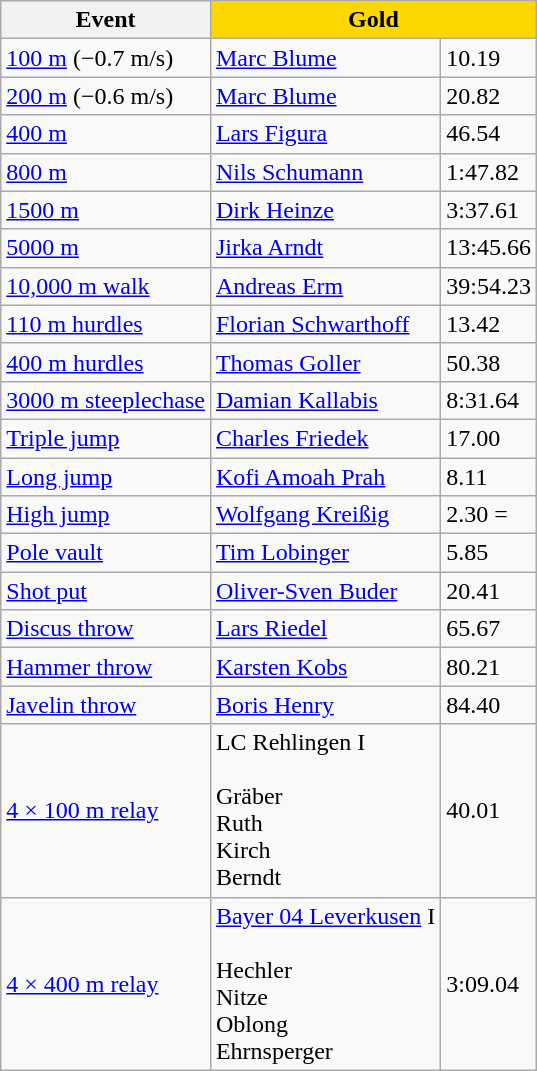<table class="wikitable">
<tr>
<th>Event</th>
<th style="background:gold;" colspan=2>Gold</th>
</tr>
<tr>
<td><a href='#'>100 m</a> (−0.7 m/s)</td>
<td><a href='#'>Marc Blume</a></td>
<td>10.19 </td>
</tr>
<tr>
<td><a href='#'>200 m</a> (−0.6 m/s)</td>
<td><a href='#'>Marc Blume</a></td>
<td>20.82 </td>
</tr>
<tr>
<td><a href='#'>400 m</a></td>
<td><a href='#'>Lars Figura</a></td>
<td>46.54 </td>
</tr>
<tr>
<td><a href='#'>800 m</a></td>
<td><a href='#'>Nils Schumann</a></td>
<td>1:47.82</td>
</tr>
<tr>
<td><a href='#'>1500 m</a></td>
<td><a href='#'>Dirk Heinze</a></td>
<td>3:37.61</td>
</tr>
<tr>
<td><a href='#'>5000 m</a></td>
<td><a href='#'>Jirka Arndt</a></td>
<td>13:45.66</td>
</tr>
<tr>
<td><a href='#'>10,000 m walk</a></td>
<td><a href='#'>Andreas Erm</a></td>
<td>39:54.23 </td>
</tr>
<tr>
<td><a href='#'>110 m hurdles</a></td>
<td><a href='#'>Florian Schwarthoff</a></td>
<td>13.42</td>
</tr>
<tr>
<td><a href='#'>400 m hurdles</a></td>
<td><a href='#'>Thomas Goller</a></td>
<td>50.38</td>
</tr>
<tr>
<td><a href='#'>3000 m steeplechase</a></td>
<td><a href='#'>Damian Kallabis</a></td>
<td>8:31.64</td>
</tr>
<tr>
<td><a href='#'>Triple jump</a></td>
<td><a href='#'>Charles Friedek</a></td>
<td>17.00</td>
</tr>
<tr>
<td><a href='#'>Long jump</a></td>
<td><a href='#'>Kofi Amoah Prah</a></td>
<td>8.11</td>
</tr>
<tr>
<td><a href='#'>High jump</a></td>
<td><a href='#'>Wolfgang Kreißig</a></td>
<td>2.30 =</td>
</tr>
<tr>
<td><a href='#'>Pole vault</a></td>
<td><a href='#'>Tim Lobinger</a></td>
<td>5.85 </td>
</tr>
<tr>
<td><a href='#'>Shot put</a></td>
<td><a href='#'>Oliver-Sven Buder</a></td>
<td>20.41 </td>
</tr>
<tr>
<td><a href='#'>Discus throw</a></td>
<td><a href='#'>Lars Riedel</a></td>
<td>65.67</td>
</tr>
<tr>
<td><a href='#'>Hammer throw</a></td>
<td><a href='#'>Karsten Kobs</a></td>
<td>80.21 </td>
</tr>
<tr>
<td><a href='#'>Javelin throw</a></td>
<td><a href='#'>Boris Henry</a></td>
<td>84.40</td>
</tr>
<tr>
<td><a href='#'>4 × 100 m relay</a></td>
<td>LC Rehlingen I <br><br>Gräber <br>
Ruth <br>
Kirch <br>
Berndt</td>
<td>40.01</td>
</tr>
<tr>
<td><a href='#'>4 × 400 m relay</a></td>
<td><a href='#'>Bayer 04 Leverkusen</a> I <br><br>Hechler <br>
Nitze <br>
Oblong <br>
Ehrnsperger</td>
<td>3:09.04</td>
</tr>
</table>
